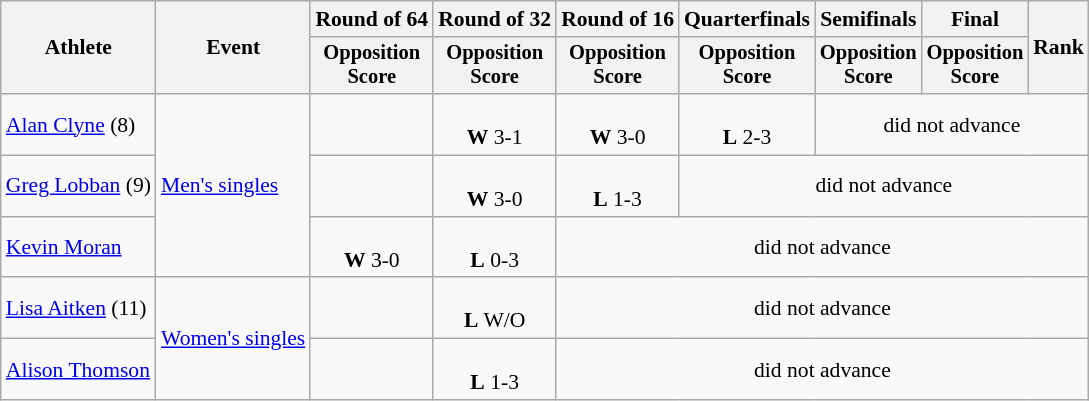<table class="wikitable" style="font-size:90%;">
<tr>
<th rowspan="2">Athlete</th>
<th rowspan="2">Event</th>
<th>Round of 64</th>
<th>Round of 32</th>
<th>Round of 16</th>
<th>Quarterfinals</th>
<th>Semifinals</th>
<th>Final</th>
<th rowspan=2>Rank</th>
</tr>
<tr style="font-size:95%">
<th>Opposition<br>Score</th>
<th>Opposition<br>Score</th>
<th>Opposition<br>Score</th>
<th>Opposition<br>Score</th>
<th>Opposition<br>Score</th>
<th>Opposition<br>Score</th>
</tr>
<tr align=center>
<td align=left><a href='#'>Alan Clyne</a> (8)</td>
<td style="text-align:left;" rowspan="3"><a href='#'>Men's singles</a></td>
<td></td>
<td> <br> <strong>W</strong> 3-1</td>
<td> <br> <strong>W</strong> 3-0</td>
<td> <br> <strong>L</strong> 2-3</td>
<td Colspan=3>did not advance</td>
</tr>
<tr align=center>
<td align=left><a href='#'>Greg Lobban</a> (9)</td>
<td></td>
<td> <br> <strong>W</strong> 3-0</td>
<td> <br> <strong>L</strong> 1-3</td>
<td Colspan=4>did not advance</td>
</tr>
<tr align=center>
<td align=left><a href='#'>Kevin Moran</a></td>
<td> <br> <strong>W</strong> 3-0</td>
<td> <br> <strong>L</strong> 0-3</td>
<td Colspan=5>did not advance</td>
</tr>
<tr align=center>
<td align=left><a href='#'>Lisa Aitken</a> (11)</td>
<td style="text-align:left;" rowspan="2"><a href='#'>Women's singles</a></td>
<td></td>
<td> <br> <strong>L</strong> W/O</td>
<td Colspan=5>did not advance</td>
</tr>
<tr align=center>
<td align=left><a href='#'>Alison Thomson</a></td>
<td></td>
<td> <br> <strong>L</strong> 1-3</td>
<td Colspan=5>did not advance</td>
</tr>
</table>
